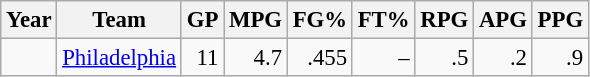<table class="wikitable sortable" style="font-size:95%; text-align:right;">
<tr>
<th>Year</th>
<th>Team</th>
<th>GP</th>
<th>MPG</th>
<th>FG%</th>
<th>FT%</th>
<th>RPG</th>
<th>APG</th>
<th>PPG</th>
</tr>
<tr>
<td style="text-align:left;"></td>
<td style="text-align:left;"><a href='#'>Philadelphia</a></td>
<td>11</td>
<td>4.7</td>
<td>.455</td>
<td>–</td>
<td>.5</td>
<td>.2</td>
<td>.9</td>
</tr>
</table>
